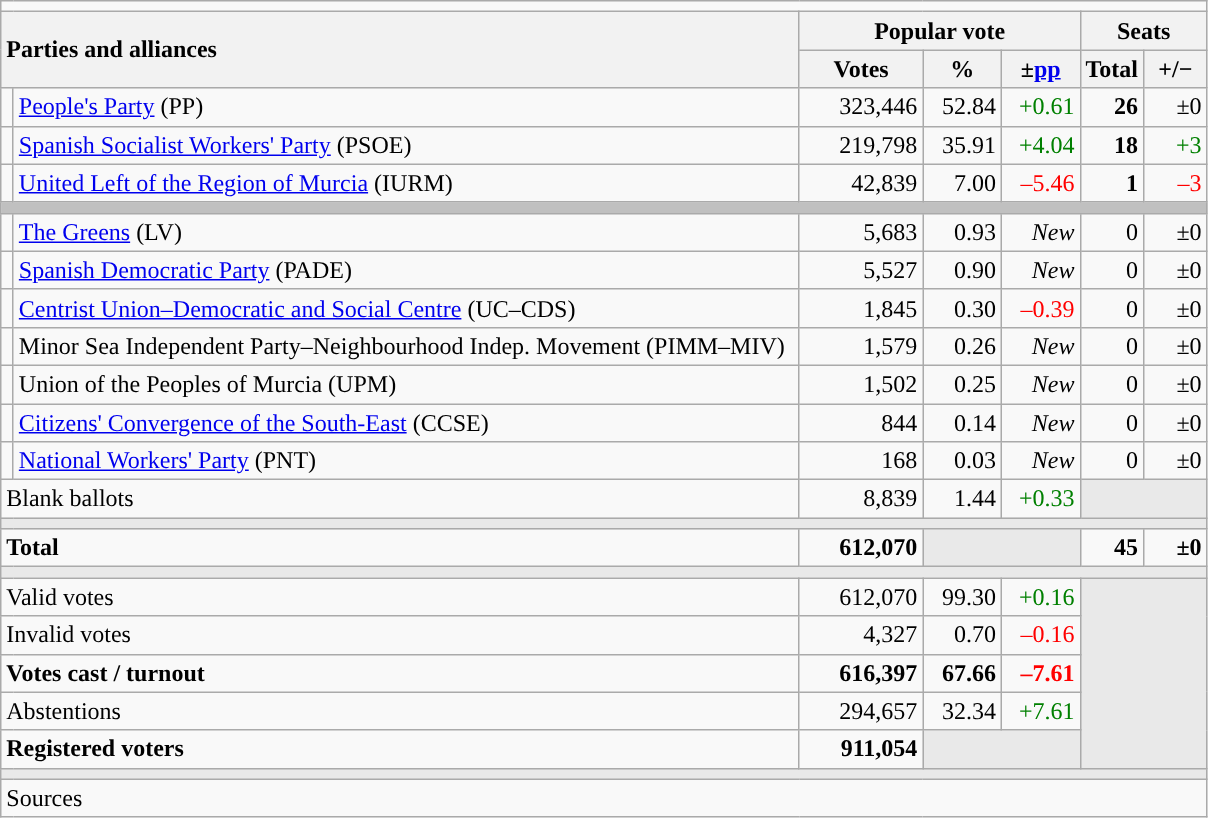<table class="wikitable" style="text-align:right;">
<tr>
<td colspan="7"></td>
</tr>
<tr>
<th style="text-align:left;" rowspan="2" colspan="2" width="525">Parties and alliances</th>
<th colspan="3">Popular vote</th>
<th colspan="2">Seats</th>
</tr>
<tr>
<th width="75">Votes</th>
<th width="45">%</th>
<th width="45">±<a href='#'>pp</a></th>
<th width="35">Total</th>
<th width="35">+/−</th>
</tr>
<tr>
<td width="1" style="color:inherit;background:"></td>
<td align="left"><a href='#'>People's Party</a> (PP)</td>
<td>323,446</td>
<td>52.84</td>
<td style="color:green;">+0.61</td>
<td><strong>26</strong></td>
<td>±0</td>
</tr>
<tr>
<td style="color:inherit;background:"></td>
<td align="left"><a href='#'>Spanish Socialist Workers' Party</a> (PSOE)</td>
<td>219,798</td>
<td>35.91</td>
<td style="color:green;">+4.04</td>
<td><strong>18</strong></td>
<td style="color:green;">+3</td>
</tr>
<tr>
<td style="color:inherit;background:"></td>
<td align="left"><a href='#'>United Left of the Region of Murcia</a> (IURM)</td>
<td>42,839</td>
<td>7.00</td>
<td style="color:red;">–5.46</td>
<td><strong>1</strong></td>
<td style="color:red;">–3</td>
</tr>
<tr>
<td colspan="7" bgcolor="#C0C0C0"></td>
</tr>
<tr>
<td style="color:inherit;background:"></td>
<td align="left"><a href='#'>The Greens</a> (LV)</td>
<td>5,683</td>
<td>0.93</td>
<td><em>New</em></td>
<td>0</td>
<td>±0</td>
</tr>
<tr>
<td style="color:inherit;background:"></td>
<td align="left"><a href='#'>Spanish Democratic Party</a> (PADE)</td>
<td>5,527</td>
<td>0.90</td>
<td><em>New</em></td>
<td>0</td>
<td>±0</td>
</tr>
<tr>
<td style="color:inherit;background:"></td>
<td align="left"><a href='#'>Centrist Union–Democratic and Social Centre</a> (UC–CDS)</td>
<td>1,845</td>
<td>0.30</td>
<td style="color:red;">–0.39</td>
<td>0</td>
<td>±0</td>
</tr>
<tr>
<td style="color:inherit;background:"></td>
<td align="left">Minor Sea Independent Party–Neighbourhood Indep. Movement (PIMM–MIV)</td>
<td>1,579</td>
<td>0.26</td>
<td><em>New</em></td>
<td>0</td>
<td>±0</td>
</tr>
<tr>
<td style="color:inherit;background:"></td>
<td align="left">Union of the Peoples of Murcia (UPM)</td>
<td>1,502</td>
<td>0.25</td>
<td><em>New</em></td>
<td>0</td>
<td>±0</td>
</tr>
<tr>
<td style="color:inherit;background:"></td>
<td align="left"><a href='#'>Citizens' Convergence of the South-East</a> (CCSE)</td>
<td>844</td>
<td>0.14</td>
<td><em>New</em></td>
<td>0</td>
<td>±0</td>
</tr>
<tr>
<td style="color:inherit;background:"></td>
<td align="left"><a href='#'>National Workers' Party</a> (PNT)</td>
<td>168</td>
<td>0.03</td>
<td><em>New</em></td>
<td>0</td>
<td>±0</td>
</tr>
<tr>
<td align="left" colspan="2">Blank ballots</td>
<td>8,839</td>
<td>1.44</td>
<td style="color:green;">+0.33</td>
<td bgcolor="#E9E9E9" colspan="2"></td>
</tr>
<tr>
<td colspan="7" bgcolor="#E9E9E9"></td>
</tr>
<tr style="font-weight:bold;">
<td align="left" colspan="2">Total</td>
<td>612,070</td>
<td bgcolor="#E9E9E9" colspan="2"></td>
<td>45</td>
<td>±0</td>
</tr>
<tr>
<td colspan="7" bgcolor="#E9E9E9"></td>
</tr>
<tr>
<td align="left" colspan="2">Valid votes</td>
<td>612,070</td>
<td>99.30</td>
<td style="color:green;">+0.16</td>
<td bgcolor="#E9E9E9" colspan="2" rowspan="5"></td>
</tr>
<tr>
<td align="left" colspan="2">Invalid votes</td>
<td>4,327</td>
<td>0.70</td>
<td style="color:red;">–0.16</td>
</tr>
<tr style="font-weight:bold;">
<td align="left" colspan="2">Votes cast / turnout</td>
<td>616,397</td>
<td>67.66</td>
<td style="color:red;">–7.61</td>
</tr>
<tr>
<td align="left" colspan="2">Abstentions</td>
<td>294,657</td>
<td>32.34</td>
<td style="color:green;">+7.61</td>
</tr>
<tr style="font-weight:bold;">
<td align="left" colspan="2">Registered voters</td>
<td>911,054</td>
<td bgcolor="#E9E9E9" colspan="2"></td>
</tr>
<tr>
<td colspan="7" bgcolor="#E9E9E9"></td>
</tr>
<tr>
<td align="left" colspan="7">Sources</td>
</tr>
</table>
